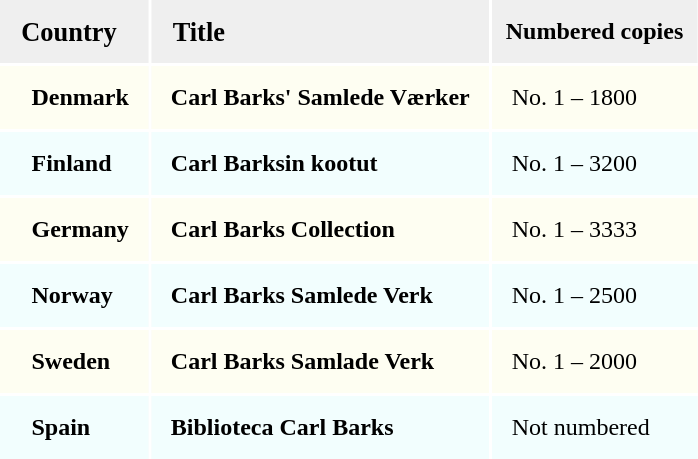<table style="line-height: 30pt;">
<tr style="background:#EFEFEF">
<td style="font-size:110%">   <strong>Country</strong></td>
<td style="font-size:110%">   <strong>Title</strong></td>
<td>  <strong>Numbered copies</strong>  </td>
</tr>
<tr style="background:#FEFEF2;">
<td>      <strong>Denmark</strong>   </td>
<td>   <strong>Carl Barks' Samlede Værker</strong>   </td>
<td>   No. 1 – 1800</td>
</tr>
<tr style="background:#F2FEFE;">
<td>      <strong>Finland</strong></td>
<td>   <strong>Carl Barksin kootut</strong></td>
<td>   No. 1 – 3200</td>
</tr>
<tr style="background:#FEFEF2;">
<td>      <strong>Germany</strong></td>
<td>   <strong>Carl Barks Collection</strong></td>
<td>   No. 1 – 3333</td>
</tr>
<tr style="background:#F2FEFE;">
<td>      <strong>Norway</strong></td>
<td>   <strong>Carl Barks Samlede Verk</strong></td>
<td>   No. 1 – 2500</td>
</tr>
<tr style="background:#FEFEF2;">
<td>      <strong>Sweden</strong></td>
<td>   <strong>Carl Barks Samlade Verk</strong></td>
<td>   No. 1 – 2000</td>
</tr>
<tr style="background:#F2FEFE;">
<td>      <strong>Spain</strong></td>
<td>   <strong>Biblioteca Carl Barks</strong></td>
<td>   Not numbered</td>
</tr>
</table>
